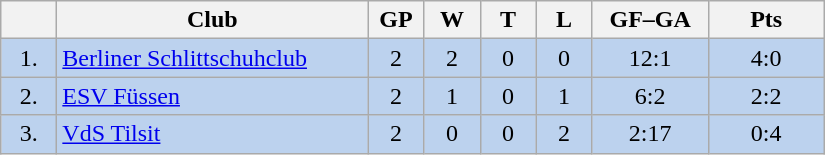<table class="wikitable">
<tr>
<th width="30"></th>
<th width="200">Club</th>
<th width="30">GP</th>
<th width="30">W</th>
<th width="30">T</th>
<th width="30">L</th>
<th width="70">GF–GA</th>
<th width="70">Pts</th>
</tr>
<tr bgcolor="#BCD2EE" align="center">
<td>1.</td>
<td align="left"><a href='#'>Berliner Schlittschuhclub</a></td>
<td>2</td>
<td>2</td>
<td>0</td>
<td>0</td>
<td>12:1</td>
<td>4:0</td>
</tr>
<tr bgcolor=#BCD2EE align="center">
<td>2.</td>
<td align="left"><a href='#'>ESV Füssen</a></td>
<td>2</td>
<td>1</td>
<td>0</td>
<td>1</td>
<td>6:2</td>
<td>2:2</td>
</tr>
<tr bgcolor=#BCD2EE align="center">
<td>3.</td>
<td align="left"><a href='#'>VdS Tilsit</a></td>
<td>2</td>
<td>0</td>
<td>0</td>
<td>2</td>
<td>2:17</td>
<td>0:4</td>
</tr>
</table>
